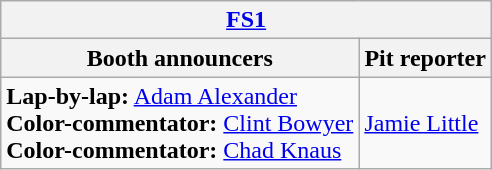<table class="wikitable">
<tr>
<th colspan="2"><a href='#'>FS1</a></th>
</tr>
<tr>
<th>Booth announcers</th>
<th>Pit reporter</th>
</tr>
<tr>
<td><strong>Lap-by-lap:</strong> <a href='#'>Adam Alexander</a><br><strong>Color-commentator:</strong> <a href='#'>Clint Bowyer</a><br><strong>Color-commentator:</strong> <a href='#'>Chad Knaus</a></td>
<td><a href='#'>Jamie Little</a></td>
</tr>
</table>
